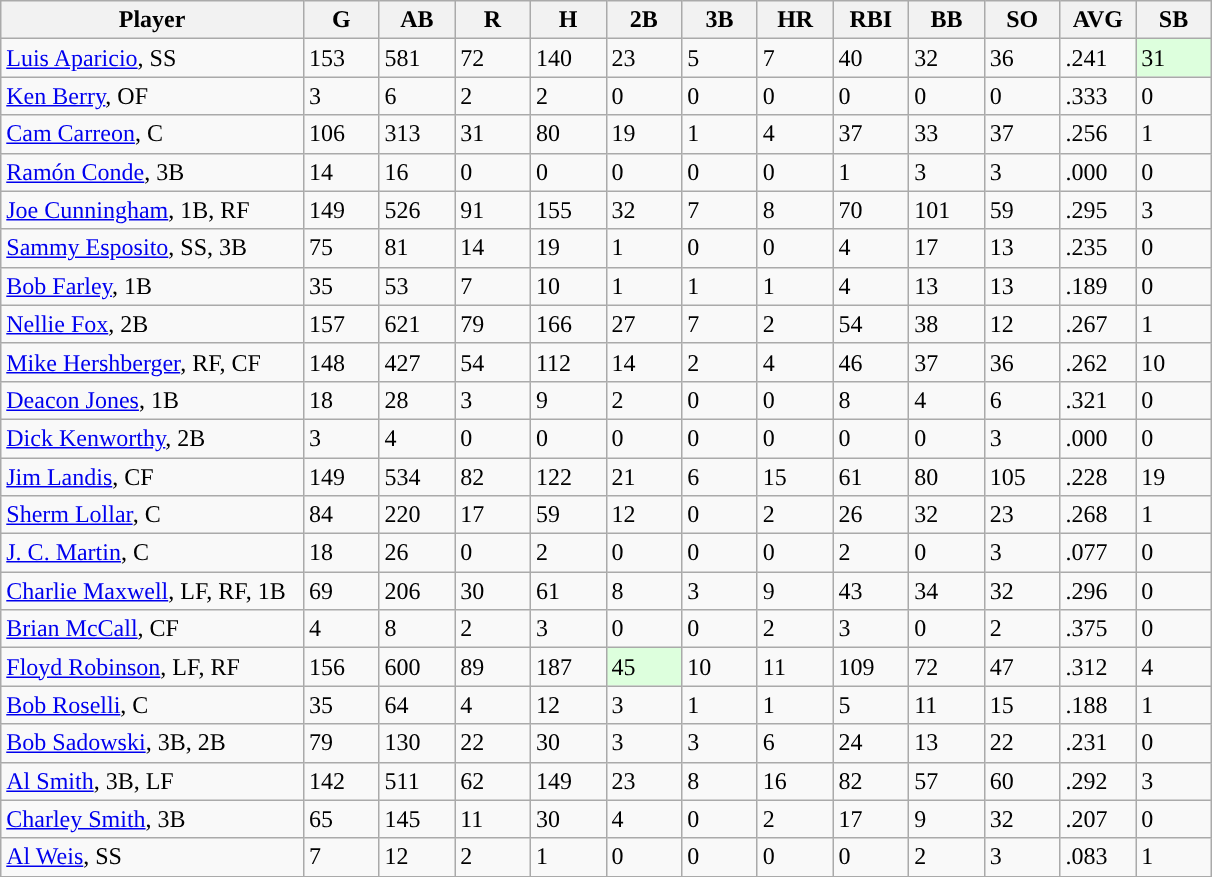<table class="wikitable sortable">
<tr>
<th style="width:24%;">Player</th>
<th style="width:6%;">G</th>
<th style="width:6%;">AB</th>
<th style="width:6%;">R</th>
<th style="width:6%;">H</th>
<th style="width:6%;">2B</th>
<th style="width:6%;">3B</th>
<th style="width:6%;">HR</th>
<th style="width:6%;">RBI</th>
<th style="width:6%;">BB</th>
<th style="width:6%;">SO</th>
<th style="width:6%;">AVG</th>
<th style="width:6%;">SB</th>
</tr>
<tr>
<td><a href='#'>Luis Aparicio</a>, SS</td>
<td>153</td>
<td>581</td>
<td>72</td>
<td>140</td>
<td>23</td>
<td>5</td>
<td>7</td>
<td>40</td>
<td>32</td>
<td>36</td>
<td>.241</td>
<td style="background:#DDFFDD;">31</td>
</tr>
<tr>
<td><a href='#'>Ken Berry</a>, OF</td>
<td>3</td>
<td>6</td>
<td>2</td>
<td>2</td>
<td>0</td>
<td>0</td>
<td>0</td>
<td>0</td>
<td>0</td>
<td>0</td>
<td>.333</td>
<td>0</td>
</tr>
<tr>
<td><a href='#'>Cam Carreon</a>, C</td>
<td>106</td>
<td>313</td>
<td>31</td>
<td>80</td>
<td>19</td>
<td>1</td>
<td>4</td>
<td>37</td>
<td>33</td>
<td>37</td>
<td>.256</td>
<td>1</td>
</tr>
<tr>
<td><a href='#'>Ramón Conde</a>, 3B</td>
<td>14</td>
<td>16</td>
<td>0</td>
<td>0</td>
<td>0</td>
<td>0</td>
<td>0</td>
<td>1</td>
<td>3</td>
<td>3</td>
<td>.000</td>
<td>0</td>
</tr>
<tr>
<td><a href='#'>Joe Cunningham</a>, 1B, RF</td>
<td>149</td>
<td>526</td>
<td>91</td>
<td>155</td>
<td>32</td>
<td>7</td>
<td>8</td>
<td>70</td>
<td>101</td>
<td>59</td>
<td>.295</td>
<td>3</td>
</tr>
<tr>
<td><a href='#'>Sammy Esposito</a>, SS, 3B</td>
<td>75</td>
<td>81</td>
<td>14</td>
<td>19</td>
<td>1</td>
<td>0</td>
<td>0</td>
<td>4</td>
<td>17</td>
<td>13</td>
<td>.235</td>
<td>0</td>
</tr>
<tr>
<td><a href='#'>Bob Farley</a>, 1B</td>
<td>35</td>
<td>53</td>
<td>7</td>
<td>10</td>
<td>1</td>
<td>1</td>
<td>1</td>
<td>4</td>
<td>13</td>
<td>13</td>
<td>.189</td>
<td>0</td>
</tr>
<tr>
<td><a href='#'>Nellie Fox</a>, 2B</td>
<td>157</td>
<td>621</td>
<td>79</td>
<td>166</td>
<td>27</td>
<td>7</td>
<td>2</td>
<td>54</td>
<td>38</td>
<td>12</td>
<td>.267</td>
<td>1</td>
</tr>
<tr>
<td><a href='#'>Mike Hershberger</a>, RF, CF</td>
<td>148</td>
<td>427</td>
<td>54</td>
<td>112</td>
<td>14</td>
<td>2</td>
<td>4</td>
<td>46</td>
<td>37</td>
<td>36</td>
<td>.262</td>
<td>10</td>
</tr>
<tr>
<td><a href='#'>Deacon Jones</a>, 1B</td>
<td>18</td>
<td>28</td>
<td>3</td>
<td>9</td>
<td>2</td>
<td>0</td>
<td>0</td>
<td>8</td>
<td>4</td>
<td>6</td>
<td>.321</td>
<td>0</td>
</tr>
<tr>
<td><a href='#'>Dick Kenworthy</a>, 2B</td>
<td>3</td>
<td>4</td>
<td>0</td>
<td>0</td>
<td>0</td>
<td>0</td>
<td>0</td>
<td>0</td>
<td>0</td>
<td>3</td>
<td>.000</td>
<td>0</td>
</tr>
<tr>
<td><a href='#'>Jim Landis</a>, CF</td>
<td>149</td>
<td>534</td>
<td>82</td>
<td>122</td>
<td>21</td>
<td>6</td>
<td>15</td>
<td>61</td>
<td>80</td>
<td>105</td>
<td>.228</td>
<td>19</td>
</tr>
<tr>
<td><a href='#'>Sherm Lollar</a>, C</td>
<td>84</td>
<td>220</td>
<td>17</td>
<td>59</td>
<td>12</td>
<td>0</td>
<td>2</td>
<td>26</td>
<td>32</td>
<td>23</td>
<td>.268</td>
<td>1</td>
</tr>
<tr>
<td><a href='#'>J. C. Martin</a>, C</td>
<td>18</td>
<td>26</td>
<td>0</td>
<td>2</td>
<td>0</td>
<td>0</td>
<td>0</td>
<td>2</td>
<td>0</td>
<td>3</td>
<td>.077</td>
<td>0</td>
</tr>
<tr>
<td><a href='#'>Charlie Maxwell</a>, LF, RF, 1B</td>
<td>69</td>
<td>206</td>
<td>30</td>
<td>61</td>
<td>8</td>
<td>3</td>
<td>9</td>
<td>43</td>
<td>34</td>
<td>32</td>
<td>.296</td>
<td>0</td>
</tr>
<tr>
<td><a href='#'>Brian McCall</a>, CF</td>
<td>4</td>
<td>8</td>
<td>2</td>
<td>3</td>
<td>0</td>
<td>0</td>
<td>2</td>
<td>3</td>
<td>0</td>
<td>2</td>
<td>.375</td>
<td>0</td>
</tr>
<tr>
<td><a href='#'>Floyd Robinson</a>, LF, RF</td>
<td>156</td>
<td>600</td>
<td>89</td>
<td>187</td>
<td style="background:#DDFFDD;">45</td>
<td>10</td>
<td>11</td>
<td>109</td>
<td>72</td>
<td>47</td>
<td>.312</td>
<td>4</td>
</tr>
<tr>
<td><a href='#'>Bob Roselli</a>, C</td>
<td>35</td>
<td>64</td>
<td>4</td>
<td>12</td>
<td>3</td>
<td>1</td>
<td>1</td>
<td>5</td>
<td>11</td>
<td>15</td>
<td>.188</td>
<td>1</td>
</tr>
<tr>
<td><a href='#'>Bob Sadowski</a>, 3B, 2B</td>
<td>79</td>
<td>130</td>
<td>22</td>
<td>30</td>
<td>3</td>
<td>3</td>
<td>6</td>
<td>24</td>
<td>13</td>
<td>22</td>
<td>.231</td>
<td>0</td>
</tr>
<tr>
<td><a href='#'>Al Smith</a>, 3B, LF</td>
<td>142</td>
<td>511</td>
<td>62</td>
<td>149</td>
<td>23</td>
<td>8</td>
<td>16</td>
<td>82</td>
<td>57</td>
<td>60</td>
<td>.292</td>
<td>3</td>
</tr>
<tr>
<td><a href='#'>Charley Smith</a>, 3B</td>
<td>65</td>
<td>145</td>
<td>11</td>
<td>30</td>
<td>4</td>
<td>0</td>
<td>2</td>
<td>17</td>
<td>9</td>
<td>32</td>
<td>.207</td>
<td>0</td>
</tr>
<tr>
<td><a href='#'>Al Weis</a>, SS</td>
<td>7</td>
<td>12</td>
<td>2</td>
<td>1</td>
<td>0</td>
<td>0</td>
<td>0</td>
<td>0</td>
<td>2</td>
<td>3</td>
<td>.083</td>
<td>1</td>
</tr>
<tr>
</tr>
</table>
